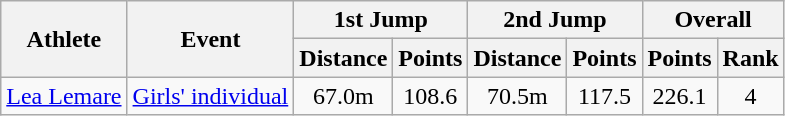<table class="wikitable">
<tr>
<th rowspan="2">Athlete</th>
<th rowspan="2">Event</th>
<th colspan="2">1st Jump</th>
<th colspan="2">2nd Jump</th>
<th colspan="2">Overall</th>
</tr>
<tr>
<th>Distance</th>
<th>Points</th>
<th>Distance</th>
<th>Points</th>
<th>Points</th>
<th>Rank</th>
</tr>
<tr>
<td><a href='#'>Lea Lemare</a></td>
<td><a href='#'>Girls' individual</a></td>
<td align="center">67.0m</td>
<td align="center">108.6</td>
<td align="center">70.5m</td>
<td align="center">117.5</td>
<td align="center">226.1</td>
<td align="center">4</td>
</tr>
</table>
